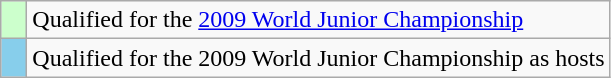<table class="wikitable" style="text-align: left;">
<tr>
<td width=10px bgcolor=#ccffcc></td>
<td>Qualified for the <a href='#'>2009 World Junior Championship</a></td>
</tr>
<tr>
<td width=10px bgcolor=#87ceeb></td>
<td>Qualified for the 2009 World Junior Championship as hosts</td>
</tr>
</table>
